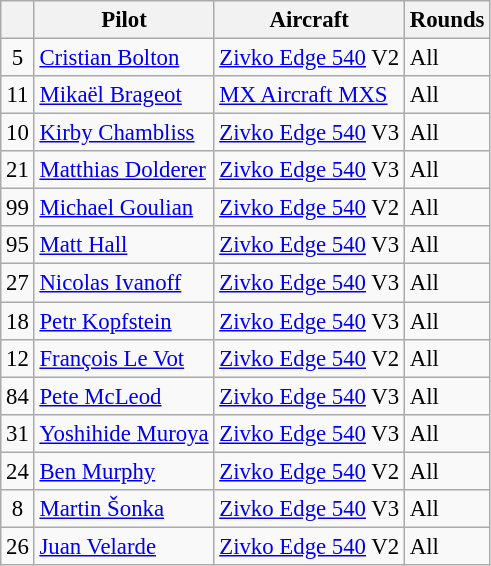<table class="wikitable" style="font-size: 95%;">
<tr>
<th></th>
<th>Pilot</th>
<th>Aircraft</th>
<th>Rounds</th>
</tr>
<tr>
<td align=center>5</td>
<td> <a href='#'>Cristian Bolton</a></td>
<td><a href='#'>Zivko Edge 540</a> V2</td>
<td>All</td>
</tr>
<tr>
<td align=center>11</td>
<td> <a href='#'>Mikaël Brageot</a></td>
<td><a href='#'>MX Aircraft MXS</a></td>
<td>All</td>
</tr>
<tr>
<td align=center>10</td>
<td> <a href='#'>Kirby Chambliss</a></td>
<td><a href='#'>Zivko Edge 540</a> V3</td>
<td>All</td>
</tr>
<tr>
<td align=center>21</td>
<td> <a href='#'>Matthias Dolderer</a></td>
<td><a href='#'>Zivko Edge 540</a> V3</td>
<td>All</td>
</tr>
<tr>
<td align=center>99</td>
<td> <a href='#'>Michael Goulian</a></td>
<td><a href='#'>Zivko Edge 540</a> V2</td>
<td>All</td>
</tr>
<tr>
<td align=center>95</td>
<td> <a href='#'>Matt Hall</a></td>
<td><a href='#'>Zivko Edge 540</a> V3</td>
<td>All</td>
</tr>
<tr>
<td align=center>27</td>
<td> <a href='#'>Nicolas Ivanoff</a></td>
<td><a href='#'>Zivko Edge 540</a> V3</td>
<td>All</td>
</tr>
<tr>
<td align=center>18</td>
<td> <a href='#'>Petr Kopfstein</a></td>
<td><a href='#'>Zivko Edge 540</a> V3</td>
<td>All</td>
</tr>
<tr>
<td align=center>12</td>
<td> <a href='#'>François Le Vot</a></td>
<td><a href='#'>Zivko Edge 540</a> V2</td>
<td>All</td>
</tr>
<tr>
<td align=center>84</td>
<td> <a href='#'>Pete McLeod</a></td>
<td><a href='#'>Zivko Edge 540</a> V3</td>
<td>All</td>
</tr>
<tr>
<td align=center>31</td>
<td> <a href='#'>Yoshihide Muroya</a></td>
<td><a href='#'>Zivko Edge 540</a> V3</td>
<td>All</td>
</tr>
<tr>
<td align=center>24</td>
<td> <a href='#'>Ben Murphy</a></td>
<td><a href='#'>Zivko Edge 540</a> V2</td>
<td>All</td>
</tr>
<tr>
<td align=center>8</td>
<td> <a href='#'>Martin Šonka</a></td>
<td><a href='#'>Zivko Edge 540</a> V3</td>
<td>All</td>
</tr>
<tr>
<td align=center>26</td>
<td> <a href='#'>Juan Velarde</a></td>
<td><a href='#'>Zivko Edge 540</a> V2</td>
<td>All</td>
</tr>
</table>
